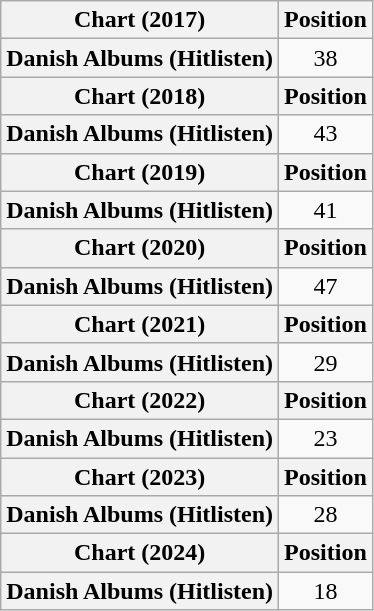<table class="wikitable plainrowheaders" style="text-align:center">
<tr>
<th>Chart (2017)</th>
<th>Position</th>
</tr>
<tr>
<th scope="row">Danish Albums (Hitlisten)</th>
<td>38</td>
</tr>
<tr>
<th>Chart (2018)</th>
<th>Position</th>
</tr>
<tr>
<th scope="row">Danish Albums (Hitlisten)</th>
<td>43</td>
</tr>
<tr>
<th>Chart (2019)</th>
<th>Position</th>
</tr>
<tr>
<th scope="row">Danish Albums (Hitlisten)</th>
<td>41</td>
</tr>
<tr>
<th>Chart (2020)</th>
<th>Position</th>
</tr>
<tr>
<th scope="row">Danish Albums (Hitlisten)</th>
<td>47</td>
</tr>
<tr>
<th>Chart (2021)</th>
<th>Position</th>
</tr>
<tr>
<th scope="row">Danish Albums (Hitlisten)</th>
<td>29</td>
</tr>
<tr>
<th>Chart (2022)</th>
<th>Position</th>
</tr>
<tr>
<th scope="row">Danish Albums (Hitlisten)</th>
<td>23</td>
</tr>
<tr>
<th>Chart (2023)</th>
<th>Position</th>
</tr>
<tr>
<th scope="row">Danish Albums (Hitlisten)</th>
<td>28</td>
</tr>
<tr>
<th>Chart (2024)</th>
<th>Position</th>
</tr>
<tr>
<th scope="row">Danish Albums (Hitlisten)</th>
<td>18</td>
</tr>
</table>
